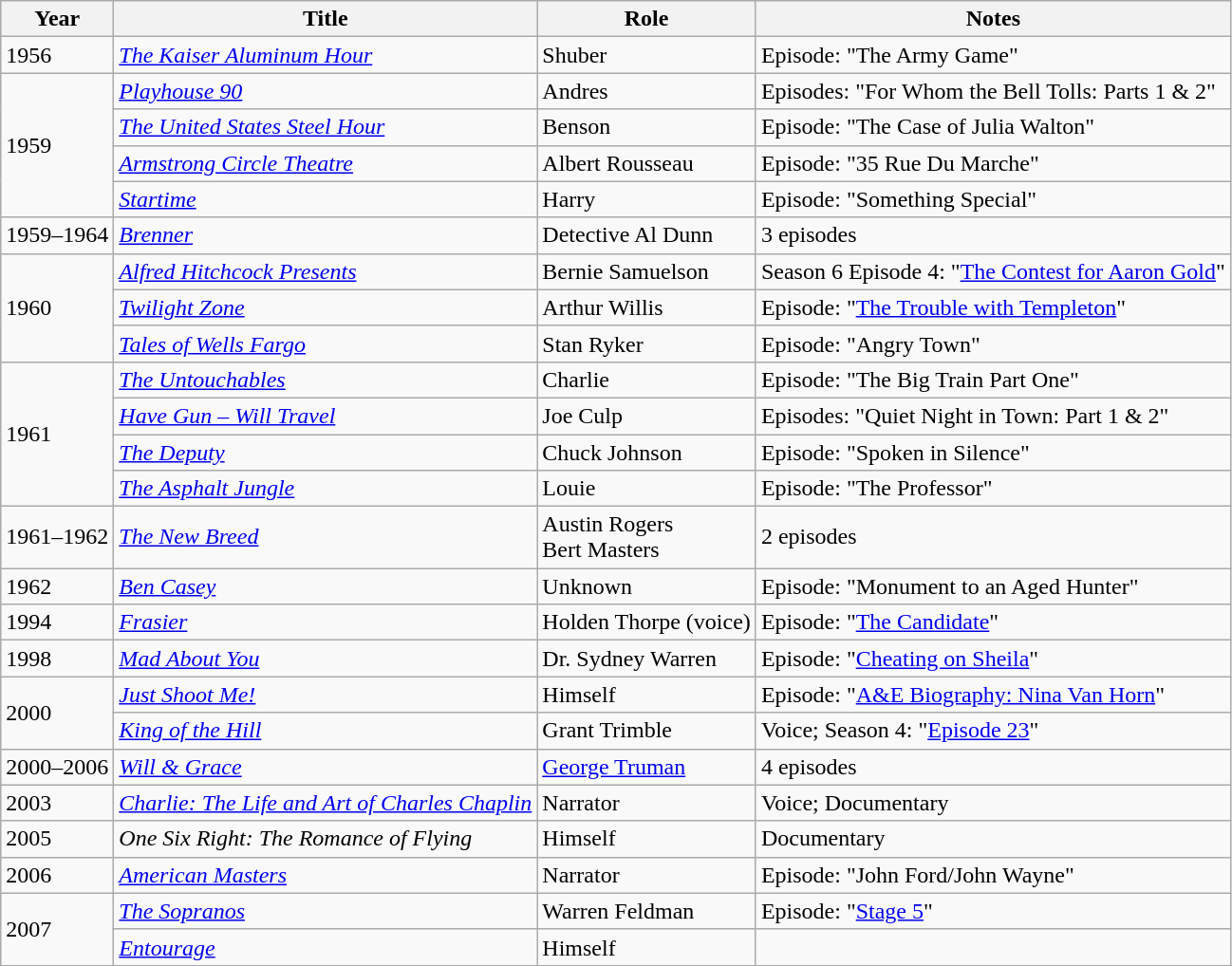<table class="wikitable">
<tr>
<th>Year</th>
<th>Title</th>
<th>Role</th>
<th class="unsortable">Notes</th>
</tr>
<tr>
<td>1956</td>
<td><em><a href='#'>The Kaiser Aluminum Hour</a></em></td>
<td>Shuber</td>
<td>Episode: "The Army Game"</td>
</tr>
<tr>
<td rowspan=4>1959</td>
<td><em><a href='#'>Playhouse 90</a></em></td>
<td>Andres</td>
<td>Episodes: "For Whom the Bell Tolls: Parts 1 & 2"</td>
</tr>
<tr>
<td><em><a href='#'>The United States Steel Hour</a></em></td>
<td>Benson</td>
<td>Episode: "The Case of Julia Walton"</td>
</tr>
<tr>
<td><em><a href='#'>Armstrong Circle Theatre</a></em></td>
<td>Albert Rousseau</td>
<td>Episode: "35 Rue Du Marche"</td>
</tr>
<tr>
<td><em><a href='#'>Startime</a></em></td>
<td>Harry</td>
<td>Episode: "Something Special"</td>
</tr>
<tr>
<td>1959–1964</td>
<td><em><a href='#'>Brenner</a></em></td>
<td>Detective Al Dunn</td>
<td>3 episodes</td>
</tr>
<tr>
<td rowspan=3>1960</td>
<td><em><a href='#'>Alfred Hitchcock Presents</a></em></td>
<td>Bernie Samuelson</td>
<td>Season 6 Episode 4: "<a href='#'>The Contest for Aaron Gold</a>"</td>
</tr>
<tr>
<td><em><a href='#'>Twilight Zone</a></em></td>
<td>Arthur Willis</td>
<td>Episode: "<a href='#'>The Trouble with Templeton</a>"</td>
</tr>
<tr>
<td><em><a href='#'>Tales of Wells Fargo</a></em></td>
<td>Stan Ryker</td>
<td>Episode: "Angry Town"</td>
</tr>
<tr>
<td rowspan=4>1961</td>
<td><em><a href='#'>The Untouchables</a></em></td>
<td>Charlie</td>
<td>Episode: "The Big Train Part One"</td>
</tr>
<tr>
<td><em><a href='#'>Have Gun – Will Travel</a></em></td>
<td>Joe Culp</td>
<td>Episodes: "Quiet Night in Town: Part 1 & 2"</td>
</tr>
<tr>
<td><em><a href='#'>The Deputy</a></em></td>
<td>Chuck Johnson</td>
<td>Episode: "Spoken in Silence"</td>
</tr>
<tr>
<td><em><a href='#'>The Asphalt Jungle</a></em></td>
<td>Louie</td>
<td>Episode: "The Professor"</td>
</tr>
<tr>
<td>1961–1962</td>
<td><em><a href='#'>The New Breed</a></em></td>
<td>Austin Rogers<br>Bert Masters</td>
<td>2 episodes</td>
</tr>
<tr>
<td>1962</td>
<td><em><a href='#'>Ben Casey</a></em></td>
<td>Unknown</td>
<td>Episode: "Monument to an Aged Hunter"</td>
</tr>
<tr>
<td>1994</td>
<td><em><a href='#'>Frasier</a></em></td>
<td>Holden Thorpe (voice)</td>
<td>Episode: "<a href='#'>The Candidate</a>"</td>
</tr>
<tr>
<td>1998</td>
<td><em><a href='#'>Mad About You</a></em></td>
<td>Dr. Sydney Warren</td>
<td>Episode: "<a href='#'>Cheating on Sheila</a>"</td>
</tr>
<tr>
<td rowspan=2>2000</td>
<td><em><a href='#'>Just Shoot Me!</a></em></td>
<td>Himself</td>
<td>Episode: "<a href='#'>A&E Biography: Nina Van Horn</a>"</td>
</tr>
<tr>
<td><em><a href='#'>King of the Hill</a></em></td>
<td>Grant Trimble</td>
<td>Voice; Season 4: "<a href='#'>Episode 23</a>"</td>
</tr>
<tr>
<td>2000–2006</td>
<td><em><a href='#'>Will & Grace</a></em></td>
<td><a href='#'>George Truman</a></td>
<td>4 episodes</td>
</tr>
<tr>
<td>2003</td>
<td><em><a href='#'>Charlie: The Life and Art of Charles Chaplin</a></em></td>
<td>Narrator</td>
<td>Voice; Documentary</td>
</tr>
<tr>
<td>2005</td>
<td><em>One Six Right: The Romance of Flying</em></td>
<td>Himself</td>
<td>Documentary</td>
</tr>
<tr>
<td>2006</td>
<td><em><a href='#'>American Masters</a></em></td>
<td>Narrator</td>
<td>Episode: "John Ford/John Wayne"</td>
</tr>
<tr>
<td rowspan=3>2007</td>
<td><em><a href='#'>The Sopranos</a></em></td>
<td>Warren Feldman</td>
<td>Episode: "<a href='#'>Stage 5</a>"</td>
</tr>
<tr>
<td><em><a href='#'>Entourage</a></em></td>
<td>Himself</td>
<td></td>
</tr>
<tr>
</tr>
</table>
